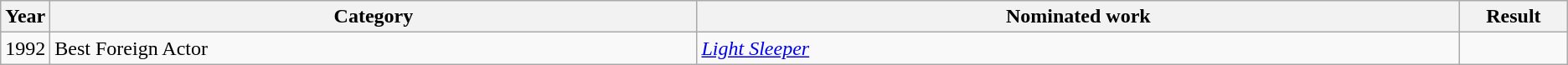<table class=wikitable>
<tr>
<th scope="col" style="width:1em;">Year</th>
<th scope="col" style="width:33em;">Category</th>
<th scope="col" style="width:39em;">Nominated work</th>
<th scope="col" style="width:5em;">Result</th>
</tr>
<tr>
<td>1992</td>
<td>Best Foreign Actor</td>
<td><em><a href='#'>Light Sleeper</a></em></td>
<td></td>
</tr>
</table>
